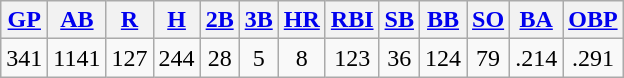<table class="wikitable">
<tr>
<th><a href='#'>GP</a></th>
<th><a href='#'>AB</a></th>
<th><a href='#'>R</a></th>
<th><a href='#'>H</a></th>
<th><a href='#'>2B</a></th>
<th><a href='#'>3B</a></th>
<th><a href='#'>HR</a></th>
<th><a href='#'>RBI</a></th>
<th><a href='#'>SB</a></th>
<th><a href='#'>BB</a></th>
<th><a href='#'>SO</a></th>
<th><a href='#'>BA</a></th>
<th><a href='#'>OBP</a></th>
</tr>
<tr align=center>
<td>341</td>
<td>1141</td>
<td>127</td>
<td>244</td>
<td>28</td>
<td>5</td>
<td>8</td>
<td>123</td>
<td>36</td>
<td>124</td>
<td>79</td>
<td>.214</td>
<td>.291</td>
</tr>
</table>
